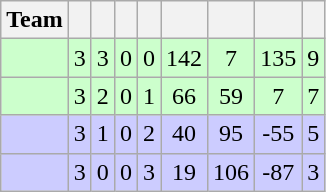<table class="wikitable" style="text-align: center;">
<tr>
<th>Team</th>
<th></th>
<th></th>
<th></th>
<th></th>
<th></th>
<th></th>
<th></th>
<th></th>
</tr>
<tr bgcolor="ccffcc">
<td align="left"></td>
<td>3</td>
<td>3</td>
<td>0</td>
<td>0</td>
<td>142</td>
<td>7</td>
<td>135</td>
<td>9</td>
</tr>
<tr bgcolor="ccffcc">
<td align="left"></td>
<td>3</td>
<td>2</td>
<td>0</td>
<td>1</td>
<td>66</td>
<td>59</td>
<td>7</td>
<td>7</td>
</tr>
<tr bgcolor="ccccff">
<td align="left"></td>
<td>3</td>
<td>1</td>
<td>0</td>
<td>2</td>
<td>40</td>
<td>95</td>
<td>-55</td>
<td>5</td>
</tr>
<tr bgcolor="ccccff">
<td align="left"></td>
<td>3</td>
<td>0</td>
<td>0</td>
<td>3</td>
<td>19</td>
<td>106</td>
<td>-87</td>
<td>3</td>
</tr>
</table>
